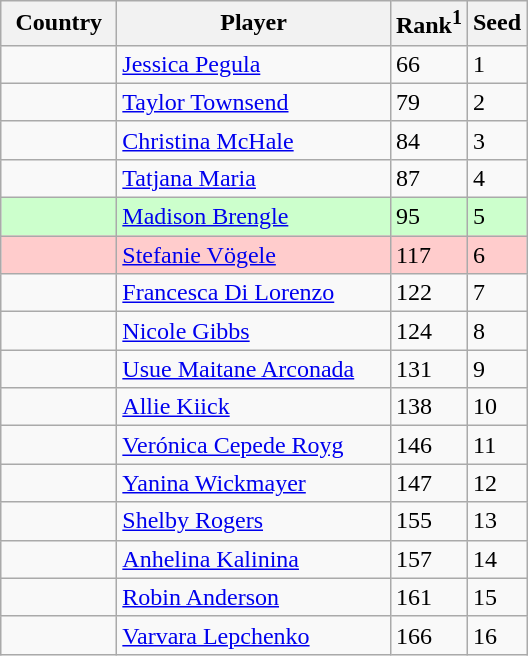<table class="sortable wikitable">
<tr>
<th width="70">Country</th>
<th width="175">Player</th>
<th>Rank<sup>1</sup></th>
<th>Seed</th>
</tr>
<tr>
<td></td>
<td><a href='#'>Jessica Pegula</a></td>
<td>66</td>
<td>1</td>
</tr>
<tr>
<td></td>
<td><a href='#'>Taylor Townsend</a></td>
<td>79</td>
<td>2</td>
</tr>
<tr>
<td></td>
<td><a href='#'>Christina McHale</a></td>
<td>84</td>
<td>3</td>
</tr>
<tr>
<td></td>
<td><a href='#'>Tatjana Maria</a></td>
<td>87</td>
<td>4</td>
</tr>
<tr style="background:#cfc;">
<td></td>
<td><a href='#'>Madison Brengle</a></td>
<td>95</td>
<td>5</td>
</tr>
<tr style="background:#fcc;">
<td></td>
<td><a href='#'>Stefanie Vögele</a></td>
<td>117</td>
<td>6</td>
</tr>
<tr>
<td></td>
<td><a href='#'>Francesca Di Lorenzo</a></td>
<td>122</td>
<td>7</td>
</tr>
<tr>
<td></td>
<td><a href='#'>Nicole Gibbs</a></td>
<td>124</td>
<td>8</td>
</tr>
<tr>
<td></td>
<td><a href='#'>Usue Maitane Arconada</a></td>
<td>131</td>
<td>9</td>
</tr>
<tr>
<td></td>
<td><a href='#'>Allie Kiick</a></td>
<td>138</td>
<td>10</td>
</tr>
<tr>
<td></td>
<td><a href='#'>Verónica Cepede Royg</a></td>
<td>146</td>
<td>11</td>
</tr>
<tr>
<td></td>
<td><a href='#'>Yanina Wickmayer</a></td>
<td>147</td>
<td>12</td>
</tr>
<tr>
<td></td>
<td><a href='#'>Shelby Rogers</a></td>
<td>155</td>
<td>13</td>
</tr>
<tr>
<td></td>
<td><a href='#'>Anhelina Kalinina</a></td>
<td>157</td>
<td>14</td>
</tr>
<tr>
<td></td>
<td><a href='#'>Robin Anderson</a></td>
<td>161</td>
<td>15</td>
</tr>
<tr>
<td></td>
<td><a href='#'>Varvara Lepchenko</a></td>
<td>166</td>
<td>16</td>
</tr>
</table>
